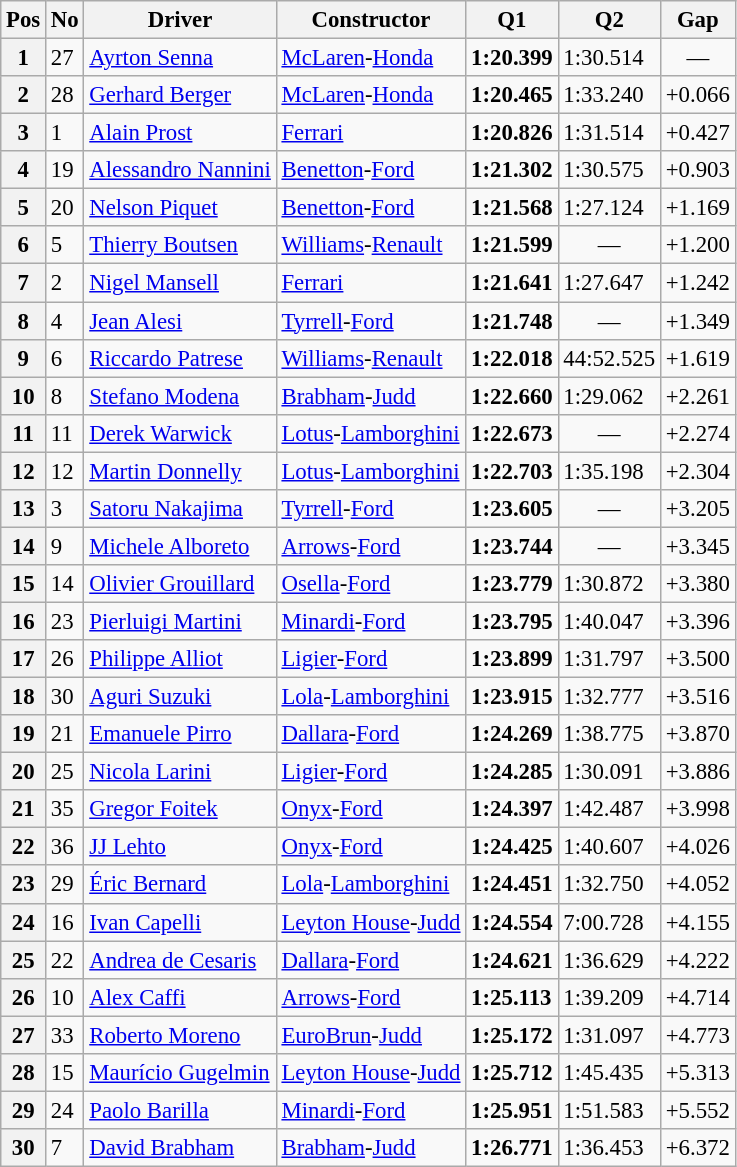<table class="wikitable sortable" style="font-size: 95%;">
<tr>
<th>Pos</th>
<th>No</th>
<th>Driver</th>
<th>Constructor</th>
<th>Q1</th>
<th>Q2</th>
<th>Gap</th>
</tr>
<tr>
<th>1</th>
<td>27</td>
<td> <a href='#'>Ayrton Senna</a></td>
<td><a href='#'>McLaren</a>-<a href='#'>Honda</a></td>
<td><strong>1:20.399</strong></td>
<td>1:30.514</td>
<td align="center">—</td>
</tr>
<tr>
<th>2</th>
<td>28</td>
<td> <a href='#'>Gerhard Berger</a></td>
<td><a href='#'>McLaren</a>-<a href='#'>Honda</a></td>
<td><strong>1:20.465</strong></td>
<td>1:33.240</td>
<td>+0.066</td>
</tr>
<tr>
<th>3</th>
<td>1</td>
<td> <a href='#'>Alain Prost</a></td>
<td><a href='#'>Ferrari</a></td>
<td><strong>1:20.826</strong></td>
<td>1:31.514</td>
<td>+0.427</td>
</tr>
<tr>
<th>4</th>
<td>19</td>
<td> <a href='#'>Alessandro Nannini</a></td>
<td><a href='#'>Benetton</a>-<a href='#'>Ford</a></td>
<td><strong>1:21.302</strong></td>
<td>1:30.575</td>
<td>+0.903</td>
</tr>
<tr>
<th>5</th>
<td>20</td>
<td> <a href='#'>Nelson Piquet</a></td>
<td><a href='#'>Benetton</a>-<a href='#'>Ford</a></td>
<td><strong>1:21.568</strong></td>
<td>1:27.124</td>
<td>+1.169</td>
</tr>
<tr>
<th>6</th>
<td>5</td>
<td> <a href='#'>Thierry Boutsen</a></td>
<td><a href='#'>Williams</a>-<a href='#'>Renault</a></td>
<td><strong>1:21.599</strong></td>
<td align="center">—</td>
<td>+1.200</td>
</tr>
<tr>
<th>7</th>
<td>2</td>
<td> <a href='#'>Nigel Mansell</a></td>
<td><a href='#'>Ferrari</a></td>
<td><strong>1:21.641</strong></td>
<td>1:27.647</td>
<td>+1.242</td>
</tr>
<tr>
<th>8</th>
<td>4</td>
<td> <a href='#'>Jean Alesi</a></td>
<td><a href='#'>Tyrrell</a>-<a href='#'>Ford</a></td>
<td><strong>1:21.748</strong></td>
<td align="center">—</td>
<td>+1.349</td>
</tr>
<tr>
<th>9</th>
<td>6</td>
<td> <a href='#'>Riccardo Patrese</a></td>
<td><a href='#'>Williams</a>-<a href='#'>Renault</a></td>
<td><strong>1:22.018</strong></td>
<td>44:52.525</td>
<td>+1.619</td>
</tr>
<tr>
<th>10</th>
<td>8</td>
<td> <a href='#'>Stefano Modena</a></td>
<td><a href='#'>Brabham</a>-<a href='#'>Judd</a></td>
<td><strong>1:22.660</strong></td>
<td>1:29.062</td>
<td>+2.261</td>
</tr>
<tr>
<th>11</th>
<td>11</td>
<td> <a href='#'>Derek Warwick</a></td>
<td><a href='#'>Lotus</a>-<a href='#'>Lamborghini</a></td>
<td><strong>1:22.673</strong></td>
<td align="center">—</td>
<td>+2.274</td>
</tr>
<tr>
<th>12</th>
<td>12</td>
<td> <a href='#'>Martin Donnelly</a></td>
<td><a href='#'>Lotus</a>-<a href='#'>Lamborghini</a></td>
<td><strong>1:22.703</strong></td>
<td>1:35.198</td>
<td>+2.304</td>
</tr>
<tr>
<th>13</th>
<td>3</td>
<td> <a href='#'>Satoru Nakajima</a></td>
<td><a href='#'>Tyrrell</a>-<a href='#'>Ford</a></td>
<td><strong>1:23.605</strong></td>
<td align="center">—</td>
<td>+3.205</td>
</tr>
<tr>
<th>14</th>
<td>9</td>
<td> <a href='#'>Michele Alboreto</a></td>
<td><a href='#'>Arrows</a>-<a href='#'>Ford</a></td>
<td><strong>1:23.744</strong></td>
<td align="center">—</td>
<td>+3.345</td>
</tr>
<tr>
<th>15</th>
<td>14</td>
<td> <a href='#'>Olivier Grouillard</a></td>
<td><a href='#'>Osella</a>-<a href='#'>Ford</a></td>
<td><strong>1:23.779</strong></td>
<td>1:30.872</td>
<td>+3.380</td>
</tr>
<tr>
<th>16</th>
<td>23</td>
<td> <a href='#'>Pierluigi Martini</a></td>
<td><a href='#'>Minardi</a>-<a href='#'>Ford</a></td>
<td><strong>1:23.795</strong></td>
<td>1:40.047</td>
<td>+3.396</td>
</tr>
<tr>
<th>17</th>
<td>26</td>
<td> <a href='#'>Philippe Alliot</a></td>
<td><a href='#'>Ligier</a>-<a href='#'>Ford</a></td>
<td><strong>1:23.899</strong></td>
<td>1:31.797</td>
<td>+3.500</td>
</tr>
<tr>
<th>18</th>
<td>30</td>
<td> <a href='#'>Aguri Suzuki</a></td>
<td><a href='#'>Lola</a>-<a href='#'>Lamborghini</a></td>
<td><strong>1:23.915</strong></td>
<td>1:32.777</td>
<td>+3.516</td>
</tr>
<tr>
<th>19</th>
<td>21</td>
<td> <a href='#'>Emanuele Pirro</a></td>
<td><a href='#'>Dallara</a>-<a href='#'>Ford</a></td>
<td><strong>1:24.269</strong></td>
<td>1:38.775</td>
<td>+3.870</td>
</tr>
<tr>
<th>20</th>
<td>25</td>
<td> <a href='#'>Nicola Larini</a></td>
<td><a href='#'>Ligier</a>-<a href='#'>Ford</a></td>
<td><strong>1:24.285</strong></td>
<td>1:30.091</td>
<td>+3.886</td>
</tr>
<tr>
<th>21</th>
<td>35</td>
<td> <a href='#'>Gregor Foitek</a></td>
<td><a href='#'>Onyx</a>-<a href='#'>Ford</a></td>
<td><strong>1:24.397</strong></td>
<td>1:42.487</td>
<td>+3.998</td>
</tr>
<tr>
<th>22</th>
<td>36</td>
<td> <a href='#'>JJ Lehto</a></td>
<td><a href='#'>Onyx</a>-<a href='#'>Ford</a></td>
<td><strong>1:24.425</strong></td>
<td>1:40.607</td>
<td>+4.026</td>
</tr>
<tr>
<th>23</th>
<td>29</td>
<td> <a href='#'>Éric Bernard</a></td>
<td><a href='#'>Lola</a>-<a href='#'>Lamborghini</a></td>
<td><strong>1:24.451</strong></td>
<td>1:32.750</td>
<td>+4.052</td>
</tr>
<tr>
<th>24</th>
<td>16</td>
<td> <a href='#'>Ivan Capelli</a></td>
<td><a href='#'>Leyton House</a>-<a href='#'>Judd</a></td>
<td><strong>1:24.554</strong></td>
<td>7:00.728</td>
<td>+4.155</td>
</tr>
<tr>
<th>25</th>
<td>22</td>
<td> <a href='#'>Andrea de Cesaris</a></td>
<td><a href='#'>Dallara</a>-<a href='#'>Ford</a></td>
<td><strong>1:24.621</strong></td>
<td>1:36.629</td>
<td>+4.222</td>
</tr>
<tr>
<th>26</th>
<td>10</td>
<td> <a href='#'>Alex Caffi</a></td>
<td><a href='#'>Arrows</a>-<a href='#'>Ford</a></td>
<td><strong>1:25.113</strong></td>
<td>1:39.209</td>
<td>+4.714</td>
</tr>
<tr>
<th>27</th>
<td>33</td>
<td> <a href='#'>Roberto Moreno</a></td>
<td><a href='#'>EuroBrun</a>-<a href='#'>Judd</a></td>
<td><strong>1:25.172</strong></td>
<td>1:31.097</td>
<td>+4.773</td>
</tr>
<tr>
<th>28</th>
<td>15</td>
<td> <a href='#'>Maurício Gugelmin</a></td>
<td><a href='#'>Leyton House</a>-<a href='#'>Judd</a></td>
<td><strong>1:25.712</strong></td>
<td>1:45.435</td>
<td>+5.313</td>
</tr>
<tr>
<th>29</th>
<td>24</td>
<td> <a href='#'>Paolo Barilla</a></td>
<td><a href='#'>Minardi</a>-<a href='#'>Ford</a></td>
<td><strong>1:25.951</strong></td>
<td>1:51.583</td>
<td>+5.552</td>
</tr>
<tr>
<th>30</th>
<td>7</td>
<td> <a href='#'>David Brabham</a></td>
<td><a href='#'>Brabham</a>-<a href='#'>Judd</a></td>
<td><strong>1:26.771</strong></td>
<td>1:36.453</td>
<td>+6.372</td>
</tr>
</table>
